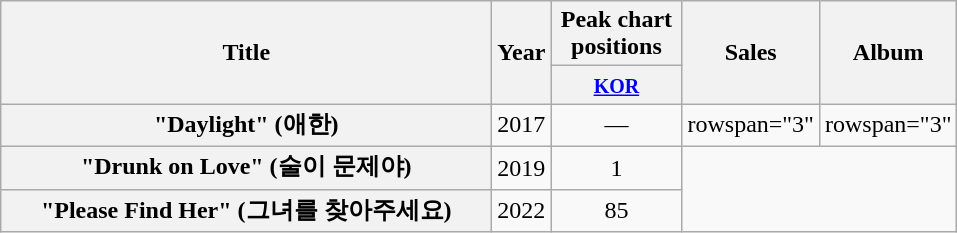<table class="wikitable plainrowheaders" style="text-align:center;">
<tr>
<th scope="col" rowspan="2" style="width:20em;">Title</th>
<th scope="col" rowspan="2">Year</th>
<th scope="col" colspan="1" style="width:5em;">Peak chart positions</th>
<th scope="col" rowspan="2">Sales</th>
<th scope="col" rowspan="2">Album</th>
</tr>
<tr>
<th><small><a href='#'>KOR</a></small><br></th>
</tr>
<tr>
<th scope="row">"Daylight" (애한)</th>
<td>2017</td>
<td>—</td>
<td>rowspan="3" </td>
<td>rowspan="3" </td>
</tr>
<tr>
<th scope="row">"Drunk on Love" (술이 문제야)<br></th>
<td>2019</td>
<td>1</td>
</tr>
<tr>
<th scope="row">"Please Find Her" (그녀를 찾아주세요)</th>
<td>2022</td>
<td>85</td>
</tr>
</table>
